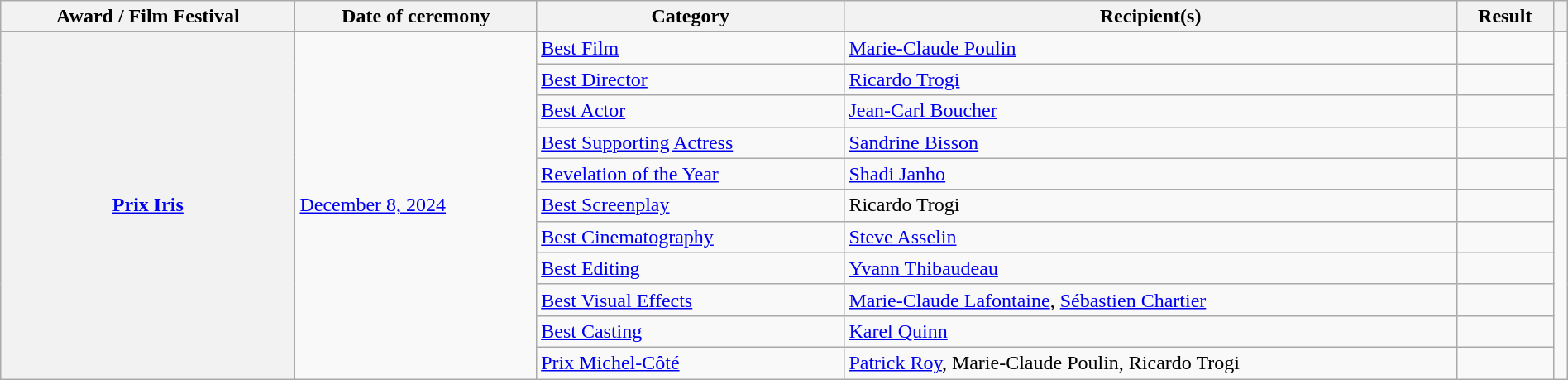<table class="wikitable sortable plainrowheaders" style="width: 100%;">
<tr>
<th scope="col">Award / Film Festival</th>
<th scope="col">Date of ceremony</th>
<th scope="col">Category</th>
<th scope="col">Recipient(s)</th>
<th scope="col">Result</th>
<th scope="col" class="unsortable"></th>
</tr>
<tr>
<th scope="row" rowspan=11><a href='#'>Prix Iris</a></th>
<td rowspan=11><a href='#'>December 8, 2024</a></td>
<td><a href='#'>Best Film</a></td>
<td><a href='#'>Marie-Claude Poulin</a></td>
<td></td>
<td rowspan=3></td>
</tr>
<tr>
<td><a href='#'>Best Director</a></td>
<td><a href='#'>Ricardo Trogi</a></td>
<td></td>
</tr>
<tr>
<td><a href='#'>Best Actor</a></td>
<td><a href='#'>Jean-Carl Boucher</a></td>
<td></td>
</tr>
<tr>
<td><a href='#'>Best Supporting Actress</a></td>
<td><a href='#'>Sandrine Bisson</a></td>
<td></td>
<td></td>
</tr>
<tr>
<td><a href='#'>Revelation of the Year</a></td>
<td><a href='#'>Shadi Janho</a></td>
<td></td>
<td rowspan=7></td>
</tr>
<tr>
<td><a href='#'>Best Screenplay</a></td>
<td>Ricardo Trogi</td>
<td></td>
</tr>
<tr>
<td><a href='#'>Best Cinematography</a></td>
<td><a href='#'>Steve Asselin</a></td>
<td></td>
</tr>
<tr>
<td><a href='#'>Best Editing</a></td>
<td><a href='#'>Yvann Thibaudeau</a></td>
<td></td>
</tr>
<tr>
<td><a href='#'>Best Visual Effects</a></td>
<td><a href='#'>Marie-Claude Lafontaine</a>, <a href='#'>Sébastien Chartier</a></td>
<td></td>
</tr>
<tr>
<td><a href='#'>Best Casting</a></td>
<td><a href='#'>Karel Quinn</a></td>
<td></td>
</tr>
<tr>
<td><a href='#'>Prix Michel-Côté</a></td>
<td><a href='#'>Patrick Roy</a>, Marie-Claude Poulin, Ricardo Trogi</td>
<td></td>
</tr>
</table>
